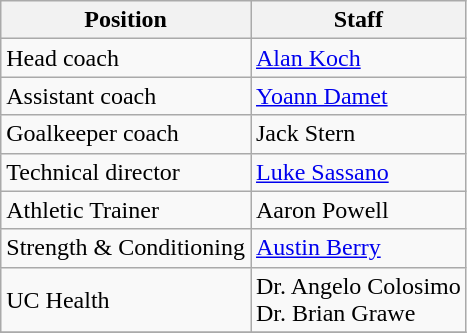<table class="wikitable">
<tr>
<th>Position</th>
<th>Staff</th>
</tr>
<tr>
<td>Head coach</td>
<td> <a href='#'>Alan Koch</a></td>
</tr>
<tr>
<td>Assistant coach</td>
<td> <a href='#'>Yoann Damet</a></td>
</tr>
<tr>
<td>Goalkeeper coach</td>
<td> Jack Stern</td>
</tr>
<tr>
<td>Technical director</td>
<td> <a href='#'>Luke Sassano</a></td>
</tr>
<tr>
<td>Athletic Trainer</td>
<td> Aaron Powell</td>
</tr>
<tr>
<td>Strength & Conditioning</td>
<td> <a href='#'>Austin Berry</a></td>
</tr>
<tr>
<td>UC Health</td>
<td> Dr. Angelo Colosimo<br> Dr. Brian Grawe</td>
</tr>
<tr>
</tr>
</table>
